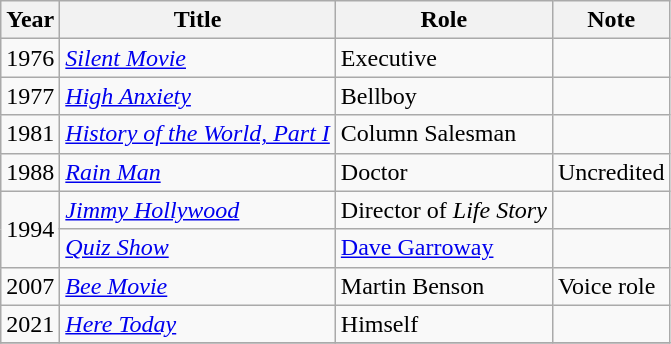<table class="wikitable plainrowheaders">
<tr>
<th>Year</th>
<th>Title</th>
<th>Role</th>
<th>Note</th>
</tr>
<tr>
<td>1976</td>
<td><em><a href='#'>Silent Movie</a></em></td>
<td>Executive</td>
<td></td>
</tr>
<tr>
<td>1977</td>
<td><em><a href='#'>High Anxiety</a></em></td>
<td>Bellboy</td>
<td></td>
</tr>
<tr>
<td>1981</td>
<td><em><a href='#'>History of the World, Part I</a></em></td>
<td>Column Salesman</td>
<td></td>
</tr>
<tr>
<td>1988</td>
<td><em><a href='#'>Rain Man</a></em></td>
<td>Doctor</td>
<td>Uncredited</td>
</tr>
<tr>
<td rowspan=2>1994</td>
<td><em><a href='#'>Jimmy Hollywood</a></em></td>
<td>Director of <em>Life Story</em></td>
<td></td>
</tr>
<tr>
<td><em><a href='#'>Quiz Show</a></em></td>
<td><a href='#'>Dave Garroway</a></td>
<td></td>
</tr>
<tr>
<td>2007</td>
<td><em><a href='#'>Bee Movie</a></em></td>
<td>Martin Benson</td>
<td>Voice role</td>
</tr>
<tr>
<td>2021</td>
<td><em><a href='#'>Here Today</a></em></td>
<td>Himself</td>
<td></td>
</tr>
<tr>
</tr>
</table>
